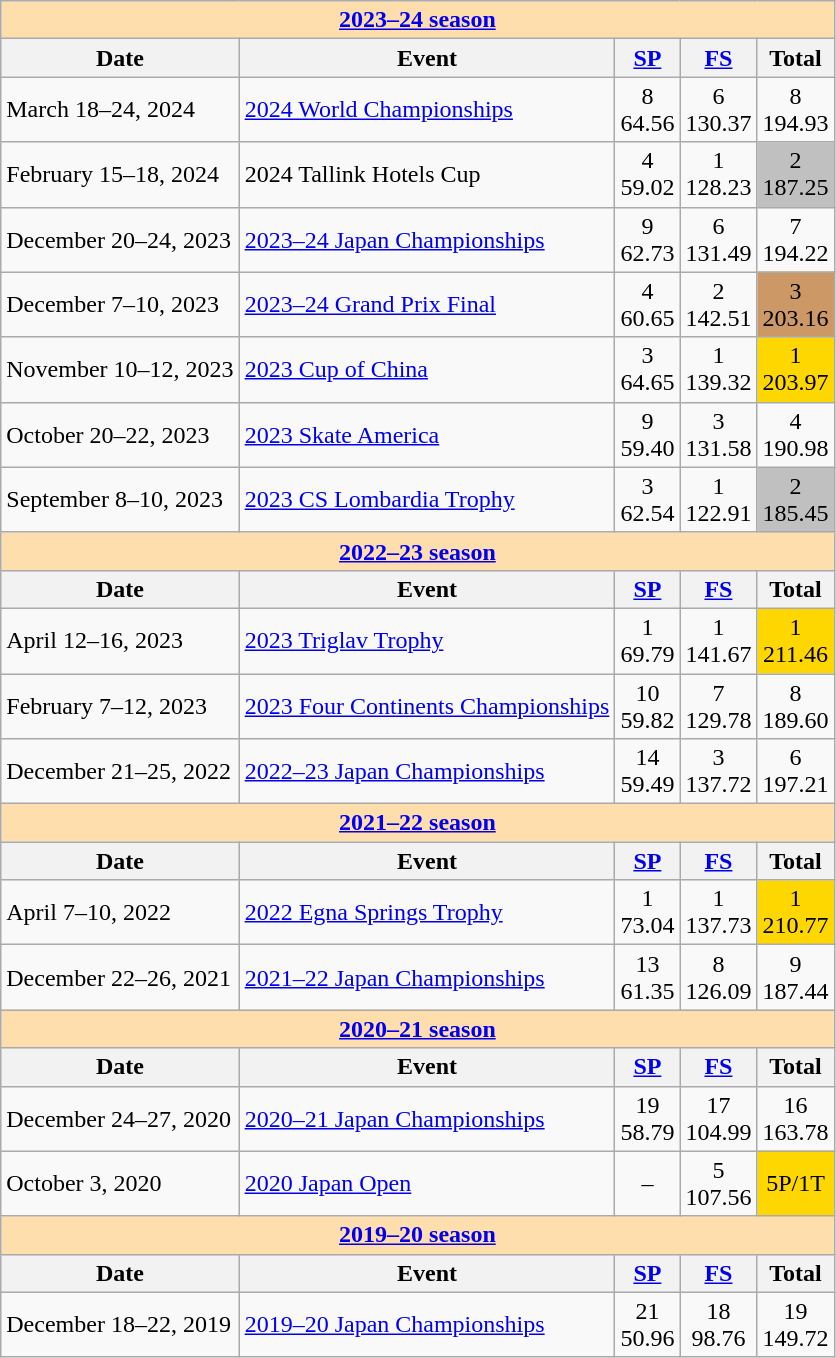<table class="wikitable">
<tr>
<th style="background-color: #ffdead; " colspan=5 align=center><a href='#'><strong>2023–24 season</strong></a></th>
</tr>
<tr>
<th>Date</th>
<th>Event</th>
<th><a href='#'>SP</a></th>
<th><a href='#'>FS</a></th>
<th>Total</th>
</tr>
<tr>
<td>March 18–24, 2024</td>
<td><a href='#'>2024 World Championships</a></td>
<td align=center>8 <br> 64.56</td>
<td align=center>6 <br> 130.37</td>
<td align=center>8 <br> 194.93</td>
</tr>
<tr>
<td>February 15–18, 2024</td>
<td>2024 Tallink Hotels Cup</td>
<td align=center>4 <br> 59.02</td>
<td align=center>1 <br> 128.23</td>
<td align=center bgcolor=silver>2 <br> 187.25</td>
</tr>
<tr>
<td>December 20–24, 2023</td>
<td><a href='#'>2023–24 Japan Championships</a></td>
<td align=center>9 <br> 62.73</td>
<td align=center>6 <br> 131.49</td>
<td align=center>7 <br> 194.22</td>
</tr>
<tr>
<td>December 7–10, 2023</td>
<td><a href='#'>2023–24 Grand Prix Final</a></td>
<td align=center>4 <br> 60.65</td>
<td align=center>2 <br> 142.51</td>
<td style="text-align:center; background:#c96;">3 <br> 203.16</td>
</tr>
<tr>
<td>November 10–12, 2023</td>
<td><a href='#'>2023 Cup of China</a></td>
<td align=center>3 <br> 64.65</td>
<td align=center>1 <br> 139.32</td>
<td align=center bgcolor=gold>1 <br> 203.97</td>
</tr>
<tr>
<td>October 20–22, 2023</td>
<td><a href='#'>2023 Skate America</a></td>
<td align=center>9 <br> 59.40</td>
<td align=center>3 <br> 131.58</td>
<td align=center>4 <br> 190.98</td>
</tr>
<tr>
<td>September 8–10, 2023</td>
<td><a href='#'>2023 CS Lombardia Trophy</a></td>
<td align=center>3 <br> 62.54</td>
<td align=center>1 <br> 122.91</td>
<td align=center bgcolor=Silver>2 <br> 185.45</td>
</tr>
<tr>
<th style="background-color: #ffdead; " colspan=5 align=center><a href='#'><strong>2022–23 season</strong></a></th>
</tr>
<tr>
<th>Date</th>
<th>Event</th>
<th><a href='#'>SP</a></th>
<th><a href='#'>FS</a></th>
<th>Total</th>
</tr>
<tr>
<td>April 12–16, 2023</td>
<td><a href='#'>2023 Triglav Trophy</a></td>
<td align=center>1 <br> 69.79</td>
<td align=center>1 <br> 141.67</td>
<td align=center bgcolor=gold>1 <br> 211.46</td>
</tr>
<tr>
<td>February 7–12, 2023</td>
<td><a href='#'>2023 Four Continents Championships</a></td>
<td align=center>10 <br> 59.82</td>
<td align=center>7 <br> 129.78</td>
<td align=center>8 <br> 189.60</td>
</tr>
<tr>
<td>December 21–25, 2022</td>
<td><a href='#'>2022–23 Japan Championships</a></td>
<td align=center>14 <br> 59.49</td>
<td align=center>3 <br> 137.72</td>
<td align=center>6 <br> 197.21</td>
</tr>
<tr>
<th style="background-color: #ffdead; " colspan=5 align=center><a href='#'>2021–22 season</a></th>
</tr>
<tr>
<th>Date</th>
<th>Event</th>
<th><a href='#'>SP</a></th>
<th><a href='#'>FS</a></th>
<th>Total</th>
</tr>
<tr>
<td>April 7–10, 2022</td>
<td><a href='#'>2022 Egna Springs Trophy</a></td>
<td align=center>1 <br> 73.04</td>
<td align=center>1 <br> 137.73</td>
<td align=center bgcolor=gold>1 <br> 210.77</td>
</tr>
<tr>
<td>December 22–26, 2021</td>
<td><a href='#'>2021–22 Japan Championships</a></td>
<td align=center>13 <br> 61.35</td>
<td align=center>8 <br> 126.09</td>
<td align=center>9 <br> 187.44</td>
</tr>
<tr>
<th style="background-color: #ffdead; " colspan=5 align=center><a href='#'>2020–21 season</a></th>
</tr>
<tr>
<th>Date</th>
<th>Event</th>
<th><a href='#'>SP</a></th>
<th><a href='#'>FS</a></th>
<th>Total</th>
</tr>
<tr>
<td>December 24–27, 2020</td>
<td><a href='#'>2020–21 Japan Championships</a></td>
<td align=center>19 <br> 58.79</td>
<td align=center>17 <br> 104.99</td>
<td align=center>16 <br> 163.78</td>
</tr>
<tr>
<td>October 3, 2020</td>
<td><a href='#'>2020 Japan Open</a></td>
<td align=center>–</td>
<td align=center>5 <br> 107.56</td>
<td align=center bgcolor=gold>5P/1T</td>
</tr>
<tr>
<th style="background-color: #ffdead; " colspan=5 align=center><a href='#'>2019–20 season</a></th>
</tr>
<tr>
<th>Date</th>
<th>Event</th>
<th><a href='#'>SP</a></th>
<th><a href='#'>FS</a></th>
<th>Total</th>
</tr>
<tr>
<td>December 18–22, 2019</td>
<td><a href='#'>2019–20 Japan Championships</a></td>
<td align=center>21 <br> 50.96</td>
<td align=center>18 <br> 98.76</td>
<td align=center>19 <br> 149.72</td>
</tr>
</table>
